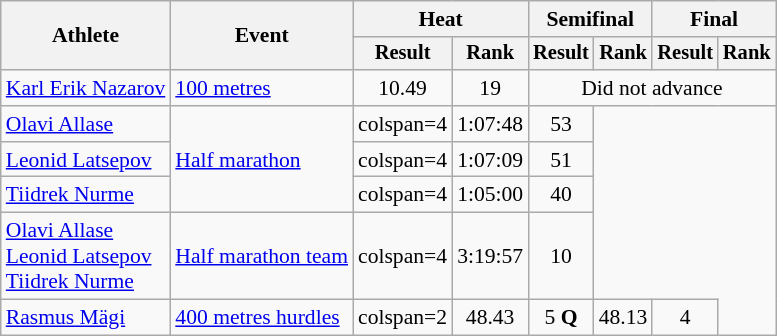<table class=wikitable style=font-size:90%>
<tr>
<th rowspan=2>Athlete</th>
<th rowspan=2>Event</th>
<th colspan=2>Heat</th>
<th colspan=2>Semifinal</th>
<th colspan=2>Final</th>
</tr>
<tr style=font-size:95%>
<th>Result</th>
<th>Rank</th>
<th>Result</th>
<th>Rank</th>
<th>Result</th>
<th>Rank</th>
</tr>
<tr align=center>
<td align=left><a href='#'>Karl Erik Nazarov</a></td>
<td align=left><a href='#'>100 metres</a></td>
<td>10.49 </td>
<td>19</td>
<td colspan=4>Did not advance</td>
</tr>
<tr align=center>
<td align=left><a href='#'>Olavi Allase</a></td>
<td align=left rowspan=3><a href='#'>Half marathon</a></td>
<td>colspan=4</td>
<td>1:07:48</td>
<td>53</td>
</tr>
<tr align=center>
<td align=left><a href='#'>Leonid Latsepov</a></td>
<td>colspan=4</td>
<td>1:07:09</td>
<td>51</td>
</tr>
<tr align=center>
<td align=left><a href='#'>Tiidrek Nurme</a></td>
<td>colspan=4</td>
<td>1:05:00 </td>
<td>40</td>
</tr>
<tr align=center>
<td align=left><a href='#'>Olavi Allase</a><br><a href='#'>Leonid Latsepov</a><br><a href='#'>Tiidrek Nurme</a></td>
<td align=left><a href='#'>Half marathon team</a></td>
<td>colspan=4</td>
<td>3:19:57</td>
<td>10</td>
</tr>
<tr align=center>
<td align=left><a href='#'>Rasmus Mägi</a></td>
<td align=left><a href='#'>400 metres hurdles</a></td>
<td>colspan=2</td>
<td>48.43 </td>
<td>5 <strong>Q</strong></td>
<td>48.13 </td>
<td>4</td>
</tr>
</table>
